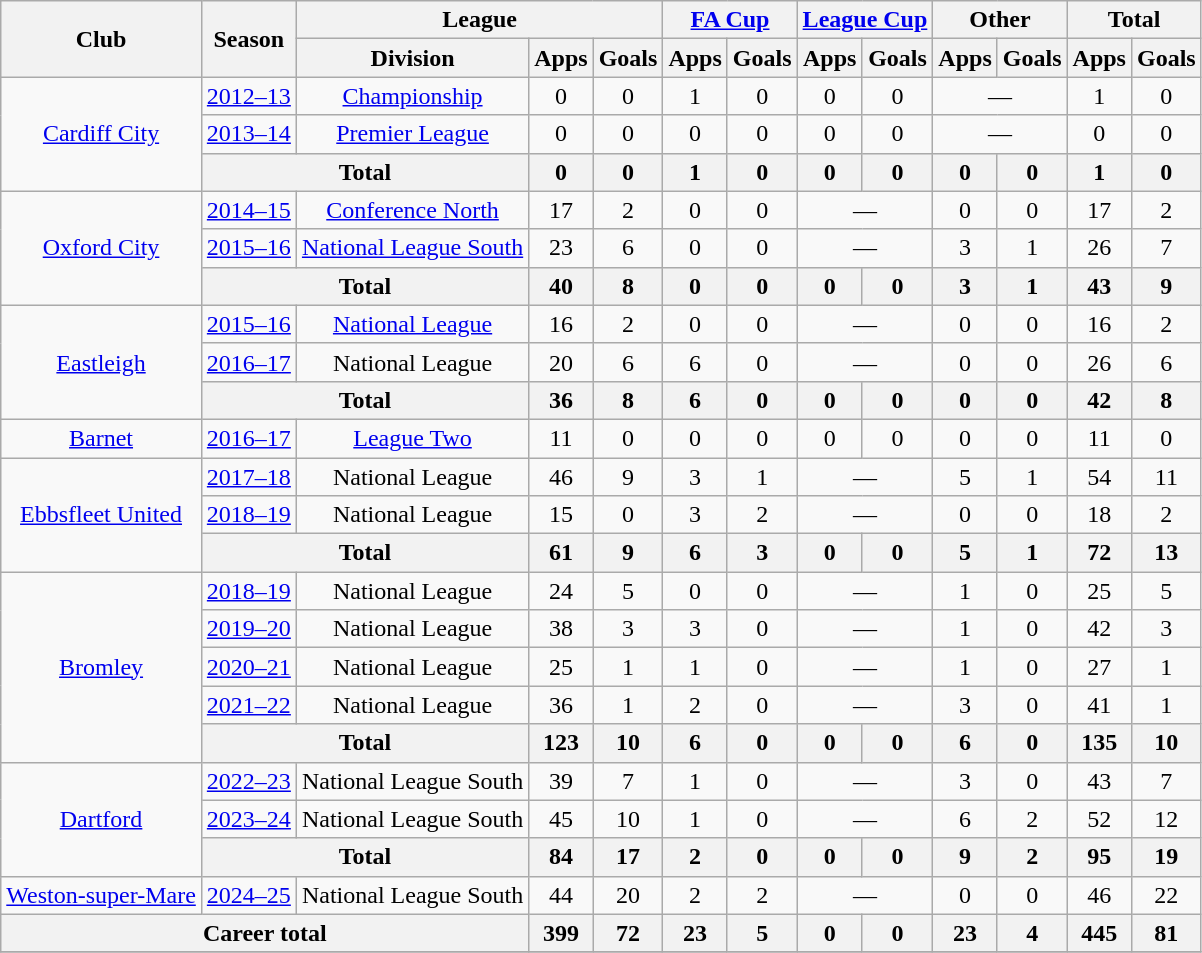<table class="wikitable" style="text-align:center">
<tr>
<th rowspan=2>Club</th>
<th rowspan=2>Season</th>
<th colspan=3>League</th>
<th colspan=2><a href='#'>FA Cup</a></th>
<th colspan=2><a href='#'>League Cup</a></th>
<th colspan=2>Other</th>
<th colspan=2>Total</th>
</tr>
<tr>
<th>Division</th>
<th>Apps</th>
<th>Goals</th>
<th>Apps</th>
<th>Goals</th>
<th>Apps</th>
<th>Goals</th>
<th>Apps</th>
<th>Goals</th>
<th>Apps</th>
<th>Goals</th>
</tr>
<tr>
<td rowspan="3"><a href='#'>Cardiff City</a></td>
<td><a href='#'>2012–13</a></td>
<td><a href='#'>Championship</a></td>
<td>0</td>
<td>0</td>
<td>1</td>
<td>0</td>
<td>0</td>
<td>0</td>
<td colspan="2">—</td>
<td>1</td>
<td>0</td>
</tr>
<tr>
<td><a href='#'>2013–14</a></td>
<td><a href='#'>Premier League</a></td>
<td>0</td>
<td>0</td>
<td>0</td>
<td>0</td>
<td>0</td>
<td>0</td>
<td colspan="2">—</td>
<td>0</td>
<td>0</td>
</tr>
<tr>
<th colspan="2">Total</th>
<th>0</th>
<th>0</th>
<th>1</th>
<th>0</th>
<th>0</th>
<th>0</th>
<th>0</th>
<th>0</th>
<th>1</th>
<th>0</th>
</tr>
<tr>
<td rowspan="3"><a href='#'>Oxford City</a></td>
<td><a href='#'>2014–15</a></td>
<td><a href='#'>Conference North</a></td>
<td>17</td>
<td>2</td>
<td>0</td>
<td>0</td>
<td colspan="2">—</td>
<td>0</td>
<td>0</td>
<td>17</td>
<td>2</td>
</tr>
<tr>
<td><a href='#'>2015–16</a></td>
<td><a href='#'>National League South</a></td>
<td>23</td>
<td>6</td>
<td>0</td>
<td>0</td>
<td colspan="2">—</td>
<td>3</td>
<td>1</td>
<td>26</td>
<td>7</td>
</tr>
<tr>
<th colspan="2">Total</th>
<th>40</th>
<th>8</th>
<th>0</th>
<th>0</th>
<th>0</th>
<th>0</th>
<th>3</th>
<th>1</th>
<th>43</th>
<th>9</th>
</tr>
<tr>
<td rowspan="3"><a href='#'>Eastleigh</a></td>
<td><a href='#'>2015–16</a></td>
<td><a href='#'>National League</a></td>
<td>16</td>
<td>2</td>
<td>0</td>
<td>0</td>
<td colspan="2">—</td>
<td>0</td>
<td>0</td>
<td>16</td>
<td>2</td>
</tr>
<tr>
<td><a href='#'>2016–17</a></td>
<td>National League</td>
<td>20</td>
<td>6</td>
<td>6</td>
<td>0</td>
<td colspan="2">—</td>
<td>0</td>
<td>0</td>
<td>26</td>
<td>6</td>
</tr>
<tr>
<th colspan="2">Total</th>
<th>36</th>
<th>8</th>
<th>6</th>
<th>0</th>
<th>0</th>
<th>0</th>
<th>0</th>
<th>0</th>
<th>42</th>
<th>8</th>
</tr>
<tr>
<td><a href='#'>Barnet</a></td>
<td><a href='#'>2016–17</a></td>
<td><a href='#'>League Two</a></td>
<td>11</td>
<td>0</td>
<td>0</td>
<td>0</td>
<td>0</td>
<td>0</td>
<td>0</td>
<td>0</td>
<td>11</td>
<td>0</td>
</tr>
<tr>
<td rowspan="3"><a href='#'>Ebbsfleet United</a></td>
<td><a href='#'>2017–18</a></td>
<td>National League</td>
<td>46</td>
<td>9</td>
<td>3</td>
<td>1</td>
<td colspan="2">—</td>
<td>5</td>
<td>1</td>
<td>54</td>
<td>11</td>
</tr>
<tr>
<td><a href='#'>2018–19</a></td>
<td>National League</td>
<td>15</td>
<td>0</td>
<td>3</td>
<td>2</td>
<td colspan="2">—</td>
<td>0</td>
<td>0</td>
<td>18</td>
<td>2</td>
</tr>
<tr>
<th colspan="2">Total</th>
<th>61</th>
<th>9</th>
<th>6</th>
<th>3</th>
<th>0</th>
<th>0</th>
<th>5</th>
<th>1</th>
<th>72</th>
<th>13</th>
</tr>
<tr>
<td rowspan="5"><a href='#'>Bromley</a></td>
<td><a href='#'>2018–19</a></td>
<td>National League</td>
<td>24</td>
<td>5</td>
<td>0</td>
<td>0</td>
<td colspan="2">—</td>
<td>1</td>
<td>0</td>
<td>25</td>
<td>5</td>
</tr>
<tr>
<td><a href='#'>2019–20</a></td>
<td>National League</td>
<td>38</td>
<td>3</td>
<td>3</td>
<td>0</td>
<td colspan="2">—</td>
<td>1</td>
<td>0</td>
<td>42</td>
<td>3</td>
</tr>
<tr>
<td><a href='#'>2020–21</a></td>
<td>National League</td>
<td>25</td>
<td>1</td>
<td>1</td>
<td>0</td>
<td colspan="2">—</td>
<td>1</td>
<td>0</td>
<td>27</td>
<td>1</td>
</tr>
<tr>
<td><a href='#'>2021–22</a></td>
<td>National League</td>
<td>36</td>
<td>1</td>
<td>2</td>
<td>0</td>
<td colspan="2">—</td>
<td>3</td>
<td>0</td>
<td>41</td>
<td>1</td>
</tr>
<tr>
<th colspan="2">Total</th>
<th>123</th>
<th>10</th>
<th>6</th>
<th>0</th>
<th>0</th>
<th>0</th>
<th>6</th>
<th>0</th>
<th>135</th>
<th>10</th>
</tr>
<tr>
<td rowspan="3"><a href='#'>Dartford</a></td>
<td><a href='#'>2022–23</a></td>
<td>National League South</td>
<td>39</td>
<td>7</td>
<td>1</td>
<td>0</td>
<td colspan="2">—</td>
<td>3</td>
<td>0</td>
<td>43</td>
<td>7</td>
</tr>
<tr>
<td><a href='#'>2023–24</a></td>
<td>National League South</td>
<td>45</td>
<td>10</td>
<td>1</td>
<td>0</td>
<td colspan="2">—</td>
<td>6</td>
<td>2</td>
<td>52</td>
<td>12</td>
</tr>
<tr>
<th colspan="2">Total</th>
<th>84</th>
<th>17</th>
<th>2</th>
<th>0</th>
<th>0</th>
<th>0</th>
<th>9</th>
<th>2</th>
<th>95</th>
<th>19</th>
</tr>
<tr>
<td><a href='#'>Weston-super-Mare</a></td>
<td><a href='#'>2024–25</a></td>
<td>National League South</td>
<td>44</td>
<td>20</td>
<td>2</td>
<td>2</td>
<td colspan="2">—</td>
<td>0</td>
<td>0</td>
<td>46</td>
<td>22</td>
</tr>
<tr>
<th colspan="3">Career total</th>
<th>399</th>
<th>72</th>
<th>23</th>
<th>5</th>
<th>0</th>
<th>0</th>
<th>23</th>
<th>4</th>
<th>445</th>
<th>81</th>
</tr>
<tr>
</tr>
</table>
